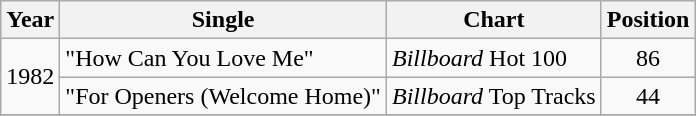<table class="wikitable">
<tr>
<th>Year</th>
<th>Single</th>
<th>Chart</th>
<th>Position</th>
</tr>
<tr>
<td rowspan="2">1982</td>
<td>"How Can You Love Me"</td>
<td><em>Billboard</em> Hot 100</td>
<td align="center">86</td>
</tr>
<tr>
<td>"For Openers (Welcome Home)"</td>
<td><em>Billboard</em> Top Tracks</td>
<td align="center">44</td>
</tr>
<tr>
</tr>
</table>
